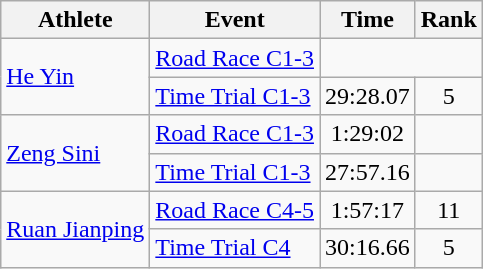<table class=wikitable>
<tr>
<th>Athlete</th>
<th>Event</th>
<th>Time</th>
<th>Rank</th>
</tr>
<tr align=center>
<td align=left rowspan=2><a href='#'>He Yin</a></td>
<td align=left><a href='#'>Road Race C1-3</a></td>
<td colspan=2></td>
</tr>
<tr align=center>
<td align=left><a href='#'>Time Trial C1-3</a></td>
<td>29:28.07</td>
<td>5</td>
</tr>
<tr align=center>
<td align=left rowspan=2><a href='#'>Zeng Sini</a></td>
<td align=left><a href='#'>Road Race C1-3</a></td>
<td>1:29:02</td>
<td></td>
</tr>
<tr align=center>
<td align=left><a href='#'>Time Trial C1-3</a></td>
<td>27:57.16</td>
<td></td>
</tr>
<tr align=center>
<td align=left rowspan=2><a href='#'>Ruan Jianping</a></td>
<td align=left><a href='#'>Road Race C4-5</a></td>
<td>1:57:17</td>
<td>11</td>
</tr>
<tr align=center>
<td align=left><a href='#'>Time Trial C4</a></td>
<td>30:16.66</td>
<td>5</td>
</tr>
</table>
